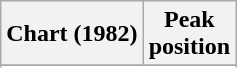<table class="wikitable sortable plainrowheaders" style="text-align:center">
<tr>
<th scope="col">Chart (1982)</th>
<th scope="col">Peak<br> position</th>
</tr>
<tr>
</tr>
<tr>
</tr>
<tr>
</tr>
</table>
